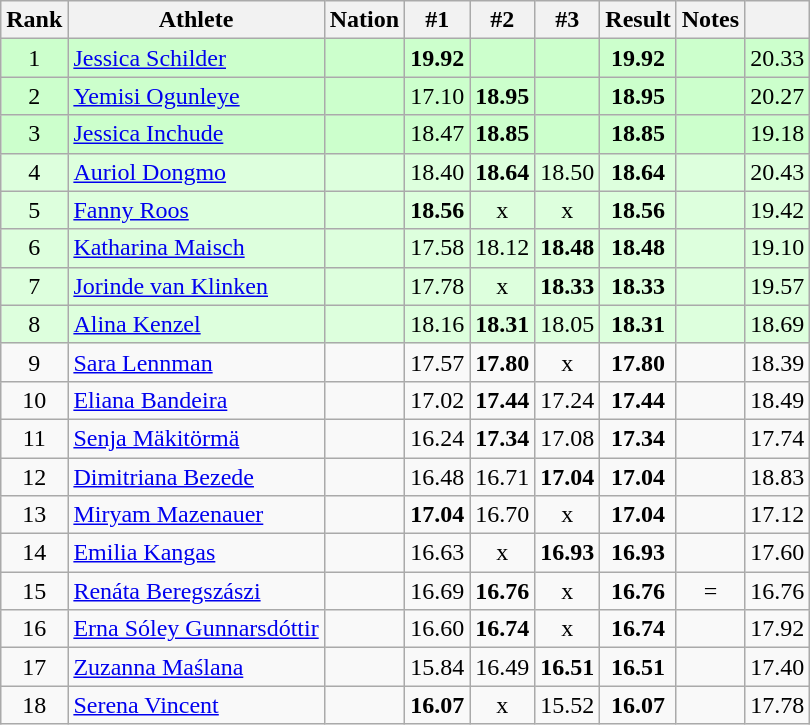<table class="wikitable sortable" style="text-align:center">
<tr>
<th scope="col">Rank</th>
<th scope="col">Athlete</th>
<th scope="col">Nation</th>
<th>#1</th>
<th>#2</th>
<th>#3</th>
<th scope="col">Result</th>
<th scope="col">Notes</th>
<th scope="col"></th>
</tr>
<tr bgcolor=ccffcc>
<td>1</td>
<td align="left"><a href='#'>Jessica Schilder</a></td>
<td align="left"></td>
<td><strong>19.92</strong></td>
<td></td>
<td></td>
<td><strong>19.92</strong></td>
<td></td>
<td>20.33</td>
</tr>
<tr bgcolor=ccffcc>
<td>2</td>
<td align="left"><a href='#'>Yemisi Ogunleye</a></td>
<td align="left"></td>
<td>17.10</td>
<td><strong>18.95</strong></td>
<td></td>
<td><strong>18.95</strong></td>
<td></td>
<td>20.27</td>
</tr>
<tr bgcolor=ccffcc>
<td>3</td>
<td align="left"><a href='#'>Jessica Inchude</a></td>
<td align="left"></td>
<td>18.47</td>
<td><strong>18.85</strong></td>
<td></td>
<td><strong>18.85</strong></td>
<td></td>
<td>19.18</td>
</tr>
<tr bgcolor=ddffdd>
<td>4</td>
<td align="left"><a href='#'>Auriol Dongmo</a></td>
<td align="left"></td>
<td>18.40</td>
<td><strong>18.64</strong></td>
<td>18.50</td>
<td><strong>18.64</strong></td>
<td></td>
<td>20.43</td>
</tr>
<tr bgcolor=ddffdd>
<td>5</td>
<td align="left"><a href='#'>Fanny Roos</a></td>
<td align="left"></td>
<td><strong>18.56</strong></td>
<td>x</td>
<td>x</td>
<td><strong>18.56</strong></td>
<td></td>
<td>19.42</td>
</tr>
<tr bgcolor=ddffdd>
<td>6</td>
<td align="left"><a href='#'>Katharina Maisch</a></td>
<td align="left"></td>
<td>17.58</td>
<td>18.12</td>
<td><strong>18.48</strong></td>
<td><strong>18.48</strong></td>
<td></td>
<td>19.10</td>
</tr>
<tr bgcolor=ddffdd>
<td>7</td>
<td align="left"><a href='#'>Jorinde van Klinken</a></td>
<td align="left"></td>
<td>17.78</td>
<td>x</td>
<td><strong>18.33</strong></td>
<td><strong>18.33</strong></td>
<td></td>
<td>19.57</td>
</tr>
<tr bgcolor=ddffdd>
<td>8</td>
<td align="left"><a href='#'>Alina Kenzel</a></td>
<td align="left"></td>
<td>18.16</td>
<td><strong>18.31</strong></td>
<td>18.05</td>
<td><strong>18.31</strong></td>
<td></td>
<td>18.69</td>
</tr>
<tr>
<td>9</td>
<td align="left"><a href='#'>Sara Lennman</a></td>
<td align="left"></td>
<td>17.57</td>
<td><strong>17.80</strong></td>
<td>x</td>
<td><strong>17.80</strong></td>
<td></td>
<td>18.39</td>
</tr>
<tr>
<td>10</td>
<td align="left"><a href='#'>Eliana Bandeira</a></td>
<td align="left"></td>
<td>17.02</td>
<td><strong>17.44</strong></td>
<td>17.24</td>
<td><strong>17.44</strong></td>
<td></td>
<td>18.49</td>
</tr>
<tr>
<td>11</td>
<td align="left"><a href='#'>Senja Mäkitörmä</a></td>
<td align="left"></td>
<td>16.24</td>
<td><strong>17.34</strong></td>
<td>17.08</td>
<td><strong>17.34</strong></td>
<td></td>
<td>17.74</td>
</tr>
<tr>
<td>12</td>
<td align="left"><a href='#'>Dimitriana Bezede</a></td>
<td align="left"></td>
<td>16.48</td>
<td>16.71</td>
<td><strong>17.04</strong></td>
<td><strong>17.04</strong></td>
<td></td>
<td>18.83</td>
</tr>
<tr>
<td>13</td>
<td align="left"><a href='#'>Miryam Mazenauer</a></td>
<td align="left"></td>
<td><strong>17.04</strong></td>
<td>16.70</td>
<td>x</td>
<td><strong>17.04</strong></td>
<td></td>
<td>17.12</td>
</tr>
<tr>
<td>14</td>
<td align="left"><a href='#'>Emilia Kangas</a></td>
<td align="left"></td>
<td>16.63</td>
<td>x</td>
<td><strong>16.93</strong></td>
<td><strong>16.93</strong></td>
<td></td>
<td>17.60</td>
</tr>
<tr>
<td>15</td>
<td align="left"><a href='#'>Renáta Beregszászi</a></td>
<td align="left"></td>
<td>16.69</td>
<td><strong>16.76</strong></td>
<td>x</td>
<td><strong>16.76</strong></td>
<td>=</td>
<td>16.76</td>
</tr>
<tr>
<td>16</td>
<td align="left"><a href='#'>Erna Sóley Gunnarsdóttir</a></td>
<td align="left"></td>
<td>16.60</td>
<td><strong>16.74</strong></td>
<td>x</td>
<td><strong>16.74</strong></td>
<td></td>
<td>17.92</td>
</tr>
<tr>
<td>17</td>
<td align="left"><a href='#'>Zuzanna Maślana</a></td>
<td align="left"></td>
<td>15.84</td>
<td>16.49</td>
<td><strong>16.51</strong></td>
<td><strong>16.51</strong></td>
<td></td>
<td>17.40</td>
</tr>
<tr>
<td>18</td>
<td align="left"><a href='#'>Serena Vincent</a></td>
<td align="left"></td>
<td><strong>16.07</strong></td>
<td>x</td>
<td>15.52</td>
<td><strong>16.07</strong></td>
<td></td>
<td>17.78</td>
</tr>
</table>
